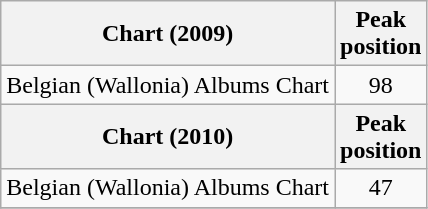<table class="wikitable sortable">
<tr>
<th>Chart (2009)</th>
<th>Peak<br>position</th>
</tr>
<tr>
<td>Belgian (Wallonia) Albums Chart</td>
<td align="center">98</td>
</tr>
<tr>
<th>Chart (2010)</th>
<th>Peak<br>position</th>
</tr>
<tr>
<td>Belgian (Wallonia) Albums Chart</td>
<td align="center">47</td>
</tr>
<tr>
</tr>
</table>
